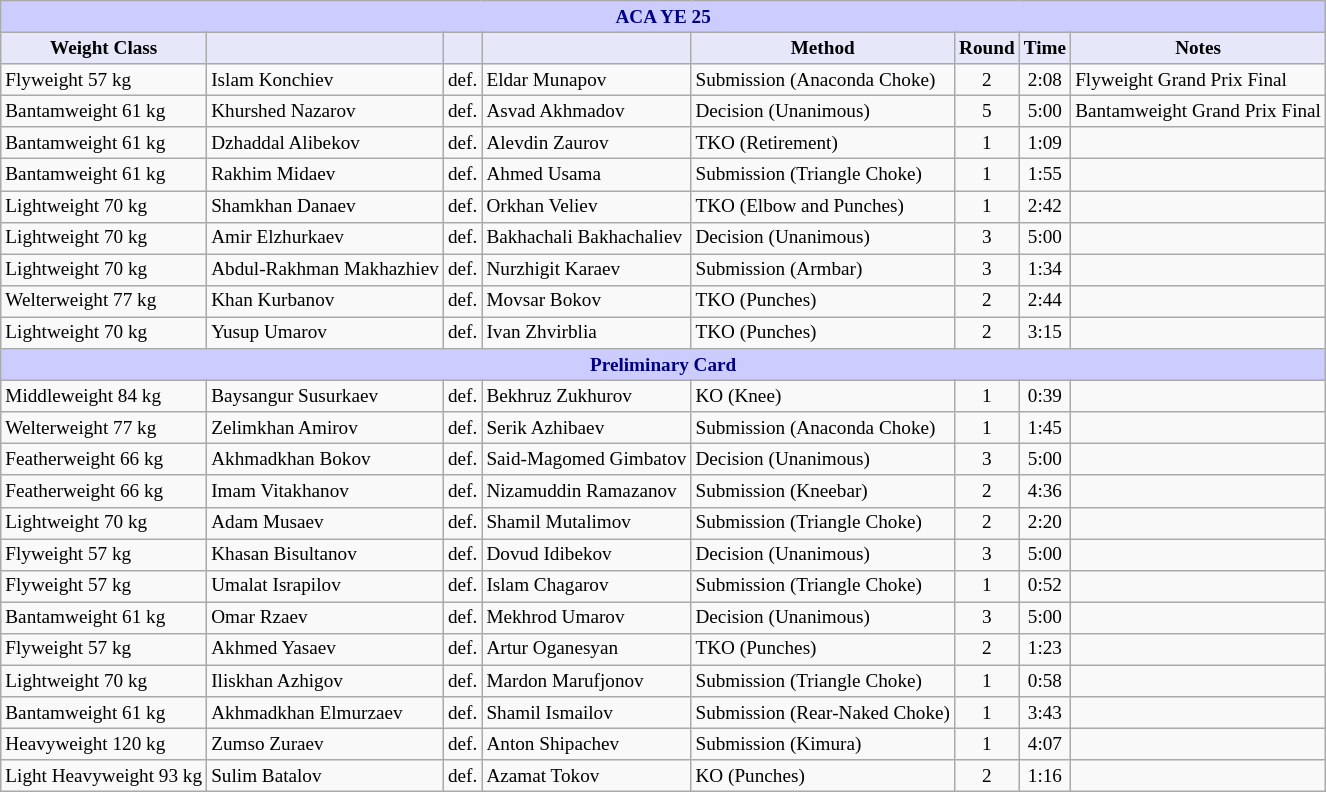<table class="wikitable" style="font-size: 80%;">
<tr>
<th colspan="8" style="background-color: #ccf; color: #000080; text-align: center;"><strong>ACA YE 25</strong></th>
</tr>
<tr>
<th colspan="1" style="background-color: #E6E8FA; color: #000000; text-align: center;">Weight Class</th>
<th colspan="1" style="background-color: #E6E8FA; color: #000000; text-align: center;"></th>
<th colspan="1" style="background-color: #E6E8FA; color: #000000; text-align: center;"></th>
<th colspan="1" style="background-color: #E6E8FA; color: #000000; text-align: center;"></th>
<th colspan="1" style="background-color: #E6E8FA; color: #000000; text-align: center;">Method</th>
<th colspan="1" style="background-color: #E6E8FA; color: #000000; text-align: center;">Round</th>
<th colspan="1" style="background-color: #E6E8FA; color: #000000; text-align: center;">Time</th>
<th colspan="1" style="background-color: #E6E8FA; color: #000000; text-align: center;">Notes</th>
</tr>
<tr>
<td>Flyweight 57 kg</td>
<td> Islam Konchiev</td>
<td>def.</td>
<td> Eldar Munapov</td>
<td>Submission (Anaconda Choke)</td>
<td align=center>2</td>
<td align=center>2:08</td>
<td>Flyweight Grand Prix Final</td>
</tr>
<tr>
<td>Bantamweight 61 kg</td>
<td> Khurshed Nazarov</td>
<td>def.</td>
<td> Asvad Akhmadov</td>
<td>Decision (Unanimous)</td>
<td align=center>5</td>
<td align=center>5:00</td>
<td>Bantamweight Grand Prix Final</td>
</tr>
<tr>
<td>Bantamweight 61 kg</td>
<td> Dzhaddal Alibekov</td>
<td>def.</td>
<td> Alevdin Zaurov</td>
<td>TKO (Retirement)</td>
<td align=center>1</td>
<td align=center>1:09</td>
<td></td>
</tr>
<tr>
<td>Bantamweight 61 kg</td>
<td> Rakhim Midaev</td>
<td>def.</td>
<td> Ahmed Usama</td>
<td>Submission (Triangle Choke)</td>
<td align=center>1</td>
<td align=center>1:55</td>
<td></td>
</tr>
<tr>
<td>Lightweight 70 kg</td>
<td> Shamkhan Danaev</td>
<td>def.</td>
<td> Orkhan Veliev</td>
<td>TKO (Elbow and Punches)</td>
<td align=center>1</td>
<td align=center>2:42</td>
<td></td>
</tr>
<tr>
<td>Lightweight 70 kg</td>
<td> Amir Elzhurkaev</td>
<td>def.</td>
<td> Bakhachali Bakhachaliev</td>
<td>Decision (Unanimous)</td>
<td align=center>3</td>
<td align=center>5:00</td>
<td></td>
</tr>
<tr>
<td>Lightweight 70 kg</td>
<td> Abdul-Rakhman Makhazhiev</td>
<td>def.</td>
<td> Nurzhigit Karaev</td>
<td>Submission (Armbar)</td>
<td align=center>3</td>
<td align=center>1:34</td>
<td></td>
</tr>
<tr>
<td>Welterweight 77 kg</td>
<td> Khan Kurbanov</td>
<td>def.</td>
<td> Movsar Bokov</td>
<td>TKO (Punches)</td>
<td align=center>2</td>
<td align=center>2:44</td>
<td></td>
</tr>
<tr>
<td>Lightweight 70 kg</td>
<td> Yusup Umarov</td>
<td>def.</td>
<td> Ivan Zhvirblia</td>
<td>TKO (Punches)</td>
<td align=center>2</td>
<td align=center>3:15</td>
<td></td>
</tr>
<tr>
<th colspan="8" style="background-color: #ccf; color: #000080; text-align: center;"><strong>Preliminary Card</strong></th>
</tr>
<tr>
<td>Middleweight 84 kg</td>
<td> Baysangur Susurkaev</td>
<td>def.</td>
<td> Bekhruz Zukhurov</td>
<td>KO (Knee)</td>
<td align=center>1</td>
<td align=center>0:39</td>
<td></td>
</tr>
<tr>
<td>Welterweight 77 kg</td>
<td> Zelimkhan Amirov</td>
<td>def.</td>
<td> Serik Azhibaev</td>
<td>Submission (Anaconda Choke)</td>
<td align=center>1</td>
<td align=center>1:45</td>
<td></td>
</tr>
<tr>
<td>Featherweight 66 kg</td>
<td> Akhmadkhan Bokov</td>
<td>def.</td>
<td> Said-Magomed Gimbatov</td>
<td>Decision (Unanimous)</td>
<td align=center>3</td>
<td align=center>5:00</td>
<td></td>
</tr>
<tr>
<td>Featherweight 66 kg</td>
<td> Imam Vitakhanov</td>
<td>def.</td>
<td> Nizamuddin Ramazanov</td>
<td>Submission (Kneebar)</td>
<td align=center>2</td>
<td align=center>4:36</td>
<td></td>
</tr>
<tr>
<td>Lightweight 70 kg</td>
<td> Adam Musaev</td>
<td>def.</td>
<td> Shamil Mutalimov</td>
<td>Submission (Triangle Choke)</td>
<td align=center>2</td>
<td align=center>2:20</td>
<td></td>
</tr>
<tr>
<td>Flyweight 57 kg</td>
<td> Khasan Bisultanov</td>
<td>def.</td>
<td> Dovud Idibekov</td>
<td>Decision (Unanimous)</td>
<td align=center>3</td>
<td align=center>5:00</td>
<td></td>
</tr>
<tr>
<td>Flyweight 57 kg</td>
<td> Umalat Israpilov</td>
<td>def.</td>
<td> Islam Chagarov</td>
<td>Submission (Triangle Choke)</td>
<td align=center>1</td>
<td align=center>0:52</td>
<td></td>
</tr>
<tr>
<td>Bantamweight 61 kg</td>
<td> Omar Rzaev</td>
<td>def.</td>
<td> Mekhrod Umarov</td>
<td>Decision (Unanimous)</td>
<td align=center>3</td>
<td align=center>5:00</td>
<td></td>
</tr>
<tr>
<td>Flyweight 57 kg</td>
<td> Akhmed Yasaev</td>
<td>def.</td>
<td> Artur Oganesyan</td>
<td>TKO (Punches)</td>
<td align=center>2</td>
<td align=center>1:23</td>
<td></td>
</tr>
<tr>
<td>Lightweight 70 kg</td>
<td> Iliskhan Azhigov</td>
<td>def.</td>
<td> Mardon Marufjonov</td>
<td>Submission (Triangle Choke)</td>
<td align=center>1</td>
<td align=center>0:58</td>
<td></td>
</tr>
<tr>
<td>Bantamweight 61 kg</td>
<td> Akhmadkhan Elmurzaev</td>
<td>def.</td>
<td> Shamil Ismailov</td>
<td>Submission (Rear-Naked Choke)</td>
<td align=center>1</td>
<td align=center>3:43</td>
<td></td>
</tr>
<tr>
<td>Heavyweight 120 kg</td>
<td> Zumso Zuraev</td>
<td>def.</td>
<td> Anton Shipachev</td>
<td>Submission (Kimura)</td>
<td align=center>1</td>
<td align=center>4:07</td>
<td></td>
</tr>
<tr>
<td>Light Heavyweight 93 kg</td>
<td> Sulim Batalov</td>
<td>def.</td>
<td> Azamat Tokov</td>
<td>KO (Punches)</td>
<td align=center>2</td>
<td align=center>1:16</td>
<td></td>
</tr>
</table>
